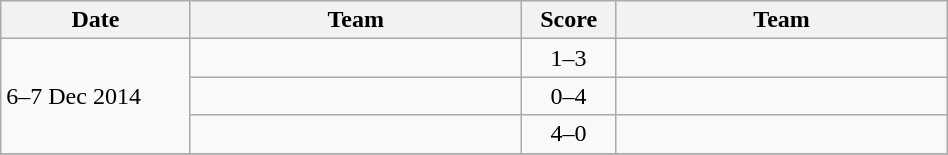<table class="wikitable" width=50%>
<tr>
<th width=20%>Date</th>
<th width=35%>Team</th>
<th width=10%>Score</th>
<th width=35%>Team</th>
</tr>
<tr>
<td rowspan="3">6–7 Dec 2014</td>
<td style="text-align:right;"></td>
<td style="text-align:center;">1–3</td>
<td></td>
</tr>
<tr>
<td style="text-align:right;"></td>
<td style="text-align:center;">0–4</td>
<td></td>
</tr>
<tr>
<td style="text-align:right;"></td>
<td style="text-align:center;">4–0</td>
<td></td>
</tr>
<tr>
</tr>
</table>
